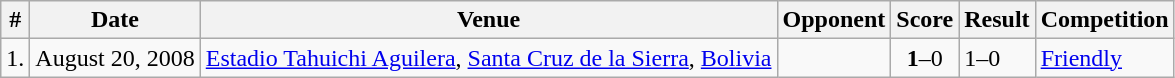<table class="wikitable">
<tr>
<th>#</th>
<th>Date</th>
<th>Venue</th>
<th>Opponent</th>
<th>Score</th>
<th>Result</th>
<th>Competition</th>
</tr>
<tr>
<td>1.</td>
<td>August 20, 2008</td>
<td><a href='#'>Estadio Tahuichi Aguilera</a>, <a href='#'>Santa Cruz de la Sierra</a>, <a href='#'>Bolivia</a></td>
<td></td>
<td align="center"><strong>1</strong>–0</td>
<td>1–0</td>
<td><a href='#'>Friendly</a></td>
</tr>
</table>
